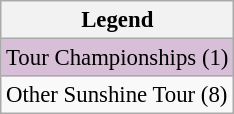<table class="wikitable" style="font-size:95%;">
<tr>
<th>Legend</th>
</tr>
<tr style="background:thistle;">
<td>Tour Championships (1)</td>
</tr>
<tr>
<td>Other Sunshine Tour (8)</td>
</tr>
</table>
